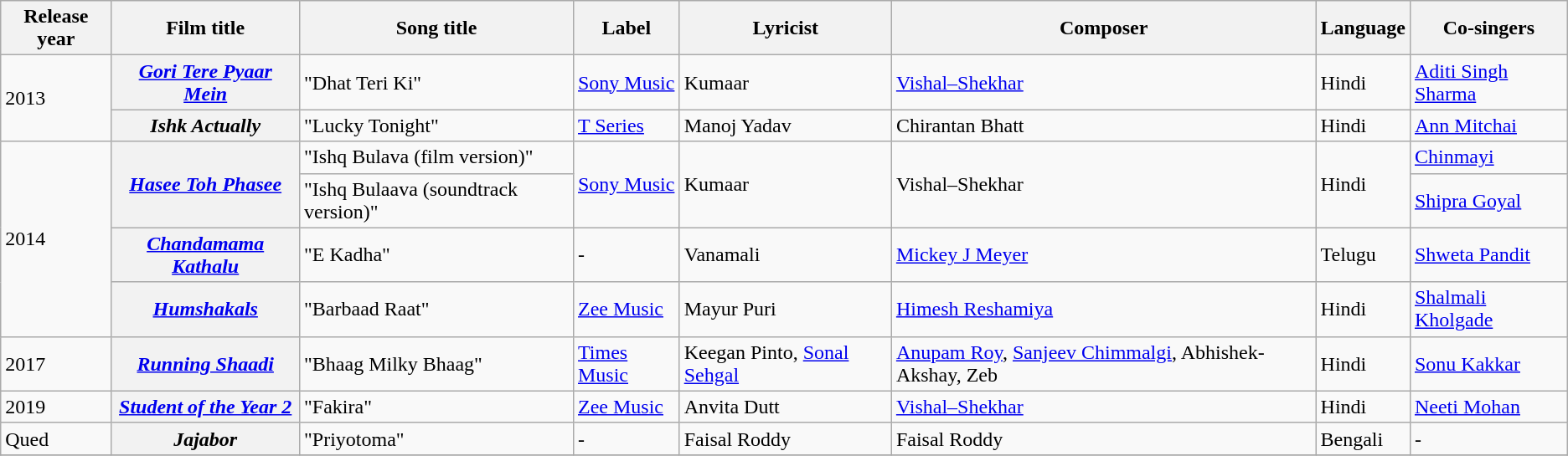<table class="wikitable">
<tr>
<th>Release year</th>
<th>Film title</th>
<th>Song title</th>
<th>Label</th>
<th>Lyricist</th>
<th>Composer</th>
<th>Language</th>
<th>Co-singers</th>
</tr>
<tr>
<td rowspan="2">2013</td>
<th><em><a href='#'>Gori Tere Pyaar Mein</a></em></th>
<td>"Dhat Teri Ki"</td>
<td><a href='#'>Sony Music</a></td>
<td>Kumaar</td>
<td><a href='#'>Vishal–Shekhar</a></td>
<td>Hindi</td>
<td><a href='#'>Aditi Singh Sharma</a></td>
</tr>
<tr>
<th><em>Ishk Actually</em></th>
<td>"Lucky Tonight"</td>
<td><a href='#'>T Series</a></td>
<td>Manoj Yadav</td>
<td>Chirantan Bhatt</td>
<td>Hindi</td>
<td><a href='#'>Ann Mitchai</a></td>
</tr>
<tr>
<td rowspan="4">2014</td>
<th rowspan="2"><em><a href='#'>Hasee Toh Phasee</a></em></th>
<td>"Ishq Bulava (film version)"</td>
<td rowspan="2"><a href='#'>Sony Music</a></td>
<td rowspan="2">Kumaar</td>
<td rowspan="2">Vishal–Shekhar</td>
<td rowspan="2">Hindi</td>
<td><a href='#'>Chinmayi</a></td>
</tr>
<tr>
<td>"Ishq Bulaava (soundtrack version)"</td>
<td><a href='#'>Shipra Goyal</a></td>
</tr>
<tr>
<th><em><a href='#'>Chandamama Kathalu</a></em></th>
<td>"E Kadha"</td>
<td>-</td>
<td>Vanamali</td>
<td><a href='#'>Mickey J Meyer</a></td>
<td>Telugu</td>
<td><a href='#'>Shweta Pandit</a></td>
</tr>
<tr>
<th><em><a href='#'>Humshakals</a></em></th>
<td>"Barbaad Raat"</td>
<td><a href='#'>Zee Music</a></td>
<td>Mayur Puri</td>
<td><a href='#'>Himesh Reshamiya</a></td>
<td>Hindi</td>
<td><a href='#'>Shalmali Kholgade</a></td>
</tr>
<tr>
<td rowspan="1">2017</td>
<th><em><a href='#'>Running Shaadi</a></em></th>
<td>"Bhaag Milky Bhaag"</td>
<td><a href='#'>Times Music</a></td>
<td>Keegan Pinto, <a href='#'>Sonal Sehgal</a></td>
<td><a href='#'>Anupam Roy</a>, <a href='#'>Sanjeev Chimmalgi</a>, Abhishek-Akshay, Zeb</td>
<td>Hindi</td>
<td><a href='#'>Sonu Kakkar</a></td>
</tr>
<tr>
<td rowspan="1">2019</td>
<th><em><a href='#'>Student of the Year 2</a></em></th>
<td>"Fakira"</td>
<td><a href='#'>Zee Music</a></td>
<td>Anvita Dutt</td>
<td><a href='#'>Vishal–Shekhar</a></td>
<td>Hindi</td>
<td><a href='#'>Neeti Mohan</a></td>
</tr>
<tr>
<td>Qued</td>
<th><em>Jajabor</em></th>
<td>"Priyotoma"</td>
<td>-</td>
<td>Faisal Roddy</td>
<td>Faisal Roddy</td>
<td>Bengali</td>
<td>-</td>
</tr>
<tr>
</tr>
</table>
